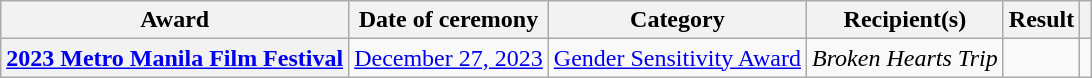<table class="wikitable sortable plainrowheaders">
<tr>
<th scope="col">Award</th>
<th scope="col" data-sort-type="date">Date of ceremony</th>
<th scope="col">Category</th>
<th scope="col">Recipient(s)</th>
<th scope="col">Result</th>
<th scope="col" class="unsortable"></th>
</tr>
<tr>
<th scope="row" rowspan="1"><a href='#'>2023 Metro Manila Film Festival</a></th>
<td rowspan="1"><a href='#'>December 27, 2023</a></td>
<td><a href='#'>Gender Sensitivity Award</a></td>
<td><em>Broken Hearts Trip</em></td>
<td></td>
<td rowspan="1"></td>
</tr>
</table>
